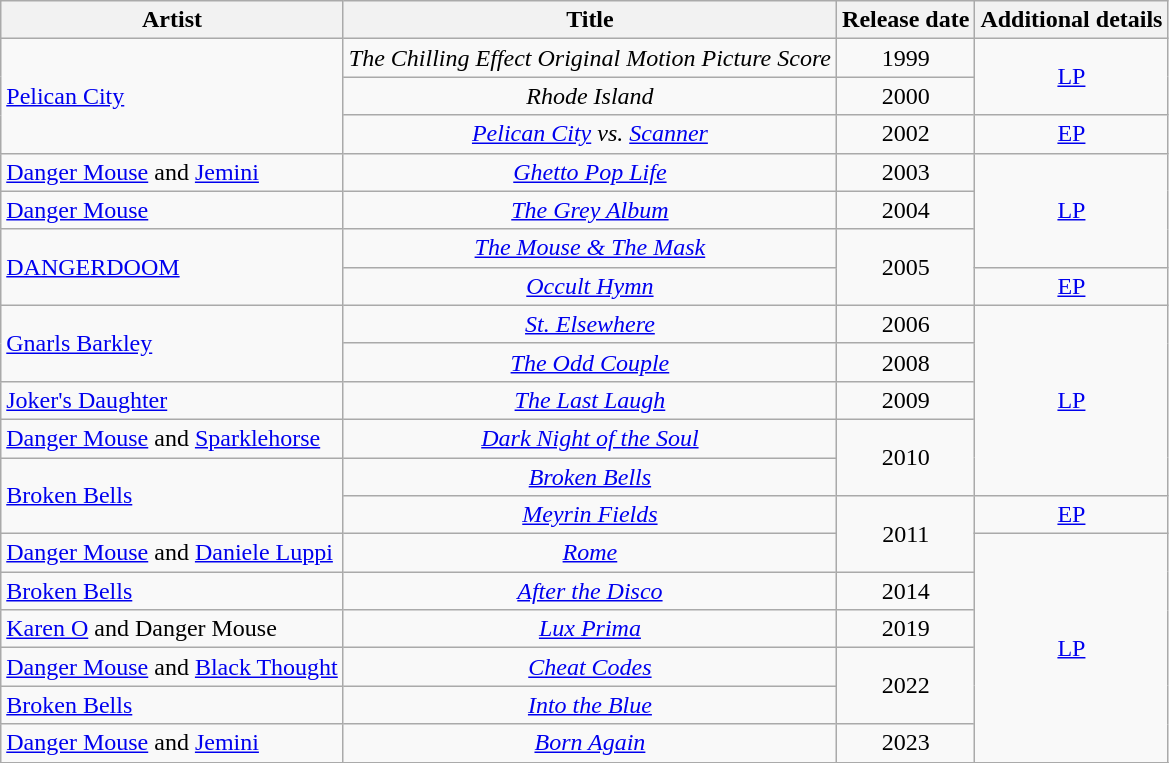<table class="wikitable plainrowheaders" style="text-align:center;">
<tr>
<th rowspan="1" scope="col">Artist</th>
<th rowspan="1" scope="col">Title</th>
<th rowspan="1" scope="col">Release date</th>
<th rowspan="1" scope="col">Additional details</th>
</tr>
<tr>
<td rowspan="3" scope="row" align="left"><a href='#'>Pelican City</a></td>
<td><em>The Chilling Effect Original Motion Picture Score</em></td>
<td>1999</td>
<td rowspan="2"><a href='#'>LP</a></td>
</tr>
<tr>
<td><em>Rhode Island</em></td>
<td>2000</td>
</tr>
<tr>
<td><em><a href='#'>Pelican City</a> vs. <a href='#'>Scanner</a></em></td>
<td>2002</td>
<td><a href='#'>EP</a></td>
</tr>
<tr>
<td scope="row" align="left"><a href='#'>Danger Mouse</a> and <a href='#'>Jemini</a></td>
<td><em><a href='#'>Ghetto Pop Life</a></em></td>
<td>2003</td>
<td rowspan="3"><a href='#'>LP</a></td>
</tr>
<tr>
<td scope="row" align="left"><a href='#'>Danger Mouse</a></td>
<td><em><a href='#'>The Grey Album</a></em></td>
<td>2004</td>
</tr>
<tr>
<td rowspan="2" scope="row" align="left"><a href='#'>DANGERDOOM</a></td>
<td><em><a href='#'>The Mouse & The Mask</a></em></td>
<td rowspan="2">2005</td>
</tr>
<tr>
<td><em><a href='#'>Occult Hymn</a></em></td>
<td><a href='#'>EP</a></td>
</tr>
<tr>
<td rowspan="2" scope="row" align="left"><a href='#'>Gnarls Barkley</a></td>
<td><em><a href='#'>St. Elsewhere</a></em></td>
<td>2006</td>
<td rowspan="5"><a href='#'>LP</a></td>
</tr>
<tr>
<td><em><a href='#'>The Odd Couple</a></em></td>
<td>2008</td>
</tr>
<tr>
<td scope="row" align="left"><a href='#'>Joker's Daughter</a></td>
<td><em><a href='#'>The Last Laugh</a></em></td>
<td>2009</td>
</tr>
<tr>
<td scope="row" align="left"><a href='#'>Danger Mouse</a> and <a href='#'>Sparklehorse</a></td>
<td><em><a href='#'>Dark Night of the Soul</a></em></td>
<td rowspan="2">2010</td>
</tr>
<tr>
<td rowspan="2" scope="row" align="left"><a href='#'>Broken Bells</a></td>
<td><em><a href='#'>Broken Bells</a></em></td>
</tr>
<tr>
<td><em><a href='#'>Meyrin Fields</a></em></td>
<td rowspan="2">2011</td>
<td><a href='#'>EP</a></td>
</tr>
<tr>
<td scope="row" align="left"><a href='#'>Danger Mouse</a> and <a href='#'>Daniele Luppi</a></td>
<td><em><a href='#'>Rome</a></em></td>
<td rowspan="6"><a href='#'>LP</a></td>
</tr>
<tr>
<td scope="row" align="left"><a href='#'>Broken Bells</a></td>
<td><em><a href='#'>After the Disco</a></em></td>
<td>2014</td>
</tr>
<tr>
<td scope="row" align="left"><a href='#'>Karen O</a> and Danger Mouse</td>
<td><em><a href='#'>Lux Prima</a></em></td>
<td>2019</td>
</tr>
<tr>
<td scope="row" align="left"><a href='#'>Danger Mouse</a> and <a href='#'>Black Thought</a></td>
<td><em><a href='#'>Cheat Codes</a></em></td>
<td rowspan="2">2022</td>
</tr>
<tr>
<td scope="row" align="left"><a href='#'>Broken Bells</a></td>
<td><em><a href='#'>Into the Blue</a></em></td>
</tr>
<tr>
<td scope="row" align="left"><a href='#'>Danger Mouse</a> and <a href='#'>Jemini</a></td>
<td><em><a href='#'>Born Again</a></em></td>
<td>2023</td>
</tr>
<tr>
</tr>
</table>
